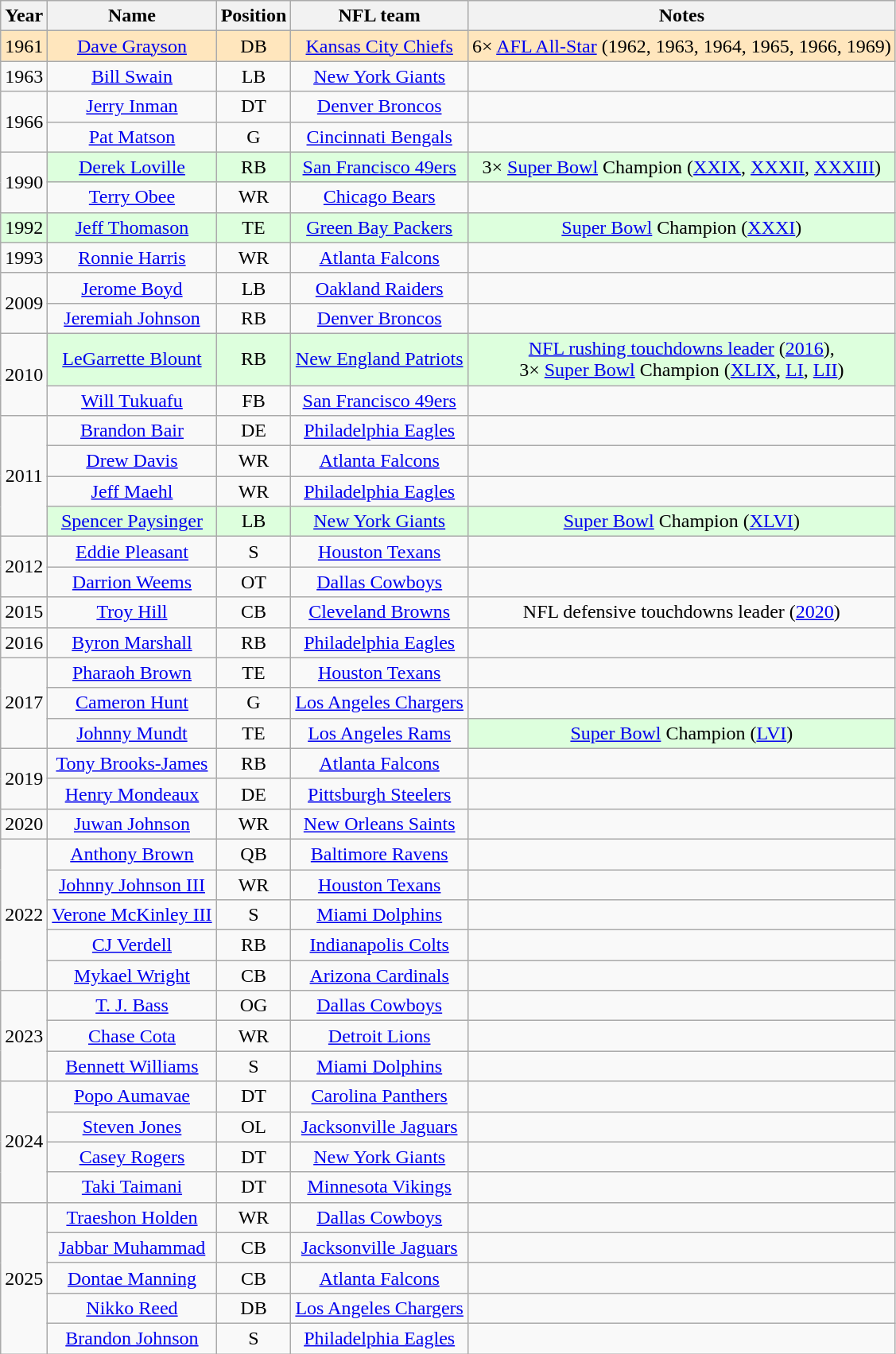<table class="wikitable sortable" style="text-align:center">
<tr>
<th>Year</th>
<th>Name</th>
<th>Position</th>
<th>NFL team</th>
<th>Notes</th>
</tr>
<tr>
<td align="center" bgcolor=#FFE6BD>1961</td>
<td align="center" bgcolor=#FFE6BD><a href='#'>Dave Grayson</a></td>
<td align="center" bgcolor=#FFE6BD>DB</td>
<td align="center" bgcolor=#FFE6BD><a href='#'>Kansas City Chiefs</a></td>
<td align="center" bgcolor=#FFE6BD>6× <a href='#'>AFL All-Star</a> (1962, 1963, 1964, 1965, 1966, 1969)</td>
</tr>
<tr>
<td align="center">1963</td>
<td align="center"><a href='#'>Bill Swain</a></td>
<td align="center">LB</td>
<td align="center"><a href='#'>New York Giants</a></td>
<td align="center"></td>
</tr>
<tr>
<td rowspan="2">1966</td>
<td align="center"><a href='#'>Jerry Inman</a></td>
<td align="center">DT</td>
<td align="center"><a href='#'>Denver Broncos</a></td>
<td align="center"></td>
</tr>
<tr>
<td align="center"><a href='#'>Pat Matson</a></td>
<td align="center">G</td>
<td align="center"><a href='#'>Cincinnati Bengals</a></td>
<td align="center"></td>
</tr>
<tr>
<td rowspan="2">1990</td>
<td align="center" bgcolor=#DDFFDD><a href='#'>Derek Loville</a></td>
<td align="center" bgcolor=#DDFFDD>RB</td>
<td align="center" bgcolor=#DDFFDD><a href='#'>San Francisco 49ers</a></td>
<td align="center" bgcolor=#DDFFDD>3× <a href='#'>Super Bowl</a> Champion (<a href='#'>XXIX</a>, <a href='#'>XXXII</a>, <a href='#'>XXXIII</a>)</td>
</tr>
<tr>
<td align="center"><a href='#'>Terry Obee</a></td>
<td align="center">WR</td>
<td align="center"><a href='#'>Chicago Bears</a></td>
<td align="center"></td>
</tr>
<tr>
<td align="center" bgcolor=#DDFFDD>1992</td>
<td align="center" bgcolor=#DDFFDD><a href='#'>Jeff Thomason</a></td>
<td align="center" bgcolor=#DDFFDD>TE</td>
<td align="center" bgcolor=#DDFFDD><a href='#'>Green Bay Packers</a></td>
<td align="center" bgcolor=#DDFFDD><a href='#'>Super Bowl</a> Champion (<a href='#'>XXXI</a>)</td>
</tr>
<tr>
<td align="center">1993</td>
<td align="center"><a href='#'>Ronnie Harris</a></td>
<td align="center">WR</td>
<td align="center"><a href='#'>Atlanta Falcons</a></td>
<td align="center"></td>
</tr>
<tr>
<td rowspan="2">2009</td>
<td align="center"><a href='#'>Jerome Boyd</a></td>
<td align="center">LB</td>
<td align="center"><a href='#'>Oakland Raiders</a></td>
<td align="center"></td>
</tr>
<tr>
<td align="center"><a href='#'>Jeremiah Johnson</a></td>
<td align="center">RB</td>
<td align="center"><a href='#'>Denver Broncos</a></td>
<td align="center"></td>
</tr>
<tr>
<td rowspan="2">2010</td>
<td align="center" bgcolor=#DDFFDD><a href='#'>LeGarrette Blount</a></td>
<td align="center" bgcolor=#DDFFDD>RB</td>
<td align="center" bgcolor=#DDFFDD><a href='#'>New England Patriots</a></td>
<td align="center" bgcolor=#DDFFDD><a href='#'>NFL rushing touchdowns leader</a> (<a href='#'>2016</a>),<br>3× <a href='#'>Super Bowl</a> Champion (<a href='#'>XLIX</a>, <a href='#'>LI</a>, <a href='#'>LII</a>)</td>
</tr>
<tr>
<td align="center"><a href='#'>Will Tukuafu</a></td>
<td align="center">FB</td>
<td align="center"><a href='#'>San Francisco 49ers</a></td>
<td align="center"></td>
</tr>
<tr>
<td rowspan="4">2011</td>
<td align="center"><a href='#'>Brandon Bair</a></td>
<td align="center">DE</td>
<td align="center"><a href='#'>Philadelphia Eagles</a></td>
<td align="center"></td>
</tr>
<tr>
<td align="center"><a href='#'>Drew Davis</a></td>
<td align="center">WR</td>
<td align="center"><a href='#'>Atlanta Falcons</a></td>
<td align="center"></td>
</tr>
<tr>
<td align="center"><a href='#'>Jeff Maehl</a></td>
<td align="center">WR</td>
<td align="center"><a href='#'>Philadelphia Eagles</a></td>
<td align="center"></td>
</tr>
<tr>
<td align="center" bgcolor=#DDFFDD><a href='#'>Spencer Paysinger</a></td>
<td align="center" bgcolor=#DDFFDD>LB</td>
<td align="center" bgcolor=#DDFFDD><a href='#'>New York Giants</a></td>
<td align="center" bgcolor=#DDFFDD><a href='#'>Super Bowl</a> Champion (<a href='#'>XLVI</a>)</td>
</tr>
<tr>
<td rowspan="2">2012</td>
<td align="center"><a href='#'>Eddie Pleasant</a></td>
<td align="center">S</td>
<td align="center"><a href='#'>Houston Texans</a></td>
<td align="center"></td>
</tr>
<tr>
<td align="center"><a href='#'>Darrion Weems</a></td>
<td align="center">OT</td>
<td align="center"><a href='#'>Dallas Cowboys</a></td>
<td align="center"></td>
</tr>
<tr>
<td align="center">2015</td>
<td align="center"><a href='#'>Troy Hill</a></td>
<td align="center">CB</td>
<td align="center"><a href='#'>Cleveland Browns</a></td>
<td align="center">NFL defensive touchdowns leader (<a href='#'>2020</a>)</td>
</tr>
<tr>
<td align="center">2016</td>
<td align="center"><a href='#'>Byron Marshall</a></td>
<td align="center">RB</td>
<td align="center"><a href='#'>Philadelphia Eagles</a></td>
<td align="center"></td>
</tr>
<tr>
<td rowspan="3">2017</td>
<td align="center"><a href='#'>Pharaoh Brown</a></td>
<td align="center">TE</td>
<td align="center"><a href='#'>Houston Texans</a></td>
<td align="center"></td>
</tr>
<tr>
<td align="center"><a href='#'>Cameron Hunt</a></td>
<td align="center">G</td>
<td align="center"><a href='#'>Los Angeles Chargers</a></td>
<td align="center"></td>
</tr>
<tr>
<td align="center"><a href='#'>Johnny Mundt</a></td>
<td align="center">TE</td>
<td align="center"><a href='#'>Los Angeles Rams</a></td>
<td align="center" bgcolor=#DDFFDD><a href='#'>Super Bowl</a> Champion (<a href='#'>LVI</a>)</td>
</tr>
<tr>
<td rowspan="2">2019</td>
<td align="center"><a href='#'>Tony Brooks-James</a></td>
<td align="center">RB</td>
<td align="center"><a href='#'>Atlanta Falcons</a></td>
<td align="center"></td>
</tr>
<tr>
<td align="center"><a href='#'>Henry Mondeaux</a></td>
<td align="center">DE</td>
<td align="center"><a href='#'>Pittsburgh Steelers</a></td>
<td align="center"></td>
</tr>
<tr>
<td align="center">2020</td>
<td align="center"><a href='#'>Juwan Johnson</a></td>
<td align="center">WR</td>
<td align="center"><a href='#'>New Orleans Saints</a></td>
<td align="center"></td>
</tr>
<tr>
<td rowspan="5">2022</td>
<td align="center"><a href='#'>Anthony Brown</a></td>
<td align="center">QB</td>
<td align="center"><a href='#'>Baltimore Ravens</a></td>
<td align="center"></td>
</tr>
<tr>
<td align="center"><a href='#'>Johnny Johnson III</a></td>
<td align="center">WR</td>
<td align="center"><a href='#'>Houston Texans</a></td>
<td align="center"></td>
</tr>
<tr>
<td align="center"><a href='#'>Verone McKinley III</a></td>
<td align="center">S</td>
<td align="center"><a href='#'>Miami Dolphins</a></td>
<td align="center"></td>
</tr>
<tr>
<td align="center"><a href='#'>CJ Verdell</a></td>
<td align="center">RB</td>
<td align="center"><a href='#'>Indianapolis Colts</a></td>
<td align="center"></td>
</tr>
<tr>
<td align="center"><a href='#'>Mykael Wright</a></td>
<td align="center">CB</td>
<td align="center"><a href='#'>Arizona Cardinals</a></td>
<td align="center"></td>
</tr>
<tr>
<td rowspan="3">2023</td>
<td align="center"><a href='#'>T. J. Bass</a></td>
<td align="center">OG</td>
<td align="center"><a href='#'>Dallas Cowboys</a></td>
<td align="center"></td>
</tr>
<tr>
<td align="center"><a href='#'>Chase Cota</a></td>
<td align="center">WR</td>
<td align="center"><a href='#'>Detroit Lions</a></td>
<td align="center"></td>
</tr>
<tr>
<td align="center"><a href='#'>Bennett Williams</a></td>
<td align="center">S</td>
<td align="center"><a href='#'>Miami Dolphins</a></td>
<td align="center"></td>
</tr>
<tr>
<td rowspan="4">2024</td>
<td align="center"><a href='#'>Popo Aumavae</a></td>
<td align="center">DT</td>
<td align="center"><a href='#'>Carolina Panthers</a></td>
<td align="center"></td>
</tr>
<tr>
<td align="center"><a href='#'>Steven Jones</a></td>
<td align="center">OL</td>
<td align="center"><a href='#'>Jacksonville Jaguars</a></td>
<td align="center"></td>
</tr>
<tr>
<td align="center"><a href='#'>Casey Rogers</a></td>
<td align="center">DT</td>
<td align="center"><a href='#'>New York Giants</a></td>
<td align="center"></td>
</tr>
<tr>
<td align="center"><a href='#'>Taki Taimani</a></td>
<td align="center">DT</td>
<td align="center"><a href='#'>Minnesota Vikings</a></td>
<td align="center"></td>
</tr>
<tr>
<td rowspan="5">2025</td>
<td align="center"><a href='#'>Traeshon Holden</a></td>
<td align="center">WR</td>
<td align="center"><a href='#'>Dallas Cowboys</a></td>
<td align="center"></td>
</tr>
<tr>
<td align="center"><a href='#'>Jabbar Muhammad</a></td>
<td align="center">CB</td>
<td align="center"><a href='#'>Jacksonville Jaguars</a></td>
<td align="center"></td>
</tr>
<tr>
<td align="center"><a href='#'>Dontae Manning</a></td>
<td align="center">CB</td>
<td align="center"><a href='#'>Atlanta Falcons</a></td>
<td align="center"></td>
</tr>
<tr>
<td align="center"><a href='#'>Nikko Reed</a></td>
<td align="center">DB</td>
<td align="center"><a href='#'>Los Angeles Chargers</a></td>
<td align="center"></td>
</tr>
<tr>
<td align="center"><a href='#'> Brandon Johnson</a></td>
<td align="center">S</td>
<td align="center"><a href='#'>Philadelphia Eagles</a></td>
<td align="center"></td>
</tr>
</table>
